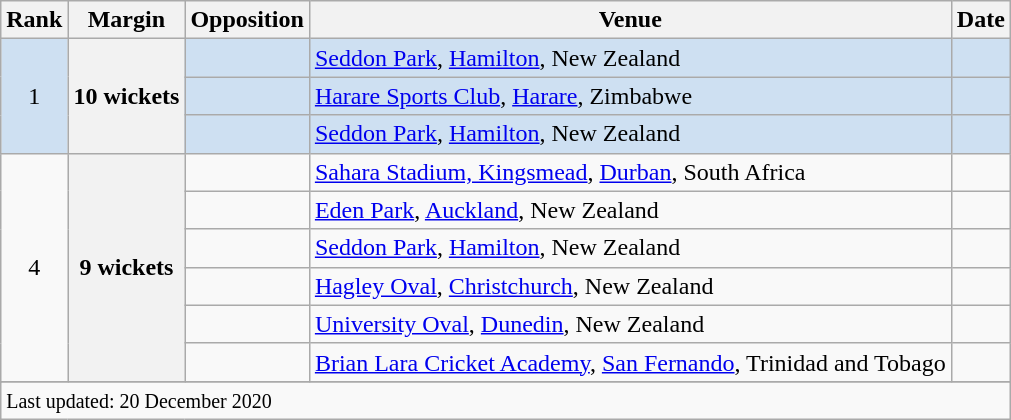<table class="wikitable plainrowheaders sortable">
<tr>
<th scope=col>Rank</th>
<th scope=col>Margin</th>
<th scope=col>Opposition</th>
<th scope=col>Venue</th>
<th scope=col>Date</th>
</tr>
<tr bgcolor=#cee0f2>
<td align=center rowspan=3>1</td>
<th scope=row style=text-align:center rowspan=3>10 wickets</th>
<td></td>
<td><a href='#'>Seddon Park</a>, <a href='#'>Hamilton</a>, New Zealand</td>
<td></td>
</tr>
<tr bgcolor=#cee0f2>
<td></td>
<td><a href='#'>Harare Sports Club</a>, <a href='#'>Harare</a>, Zimbabwe</td>
<td></td>
</tr>
<tr bgcolor=#cee0f2>
<td></td>
<td><a href='#'>Seddon Park</a>, <a href='#'>Hamilton</a>, New Zealand</td>
<td></td>
</tr>
<tr>
<td align=center rowspan=6>4</td>
<th scope=row style=text-align:center rowspan=6>9 wickets</th>
<td></td>
<td><a href='#'>Sahara Stadium, Kingsmead</a>, <a href='#'>Durban</a>, South Africa</td>
<td> </td>
</tr>
<tr>
<td></td>
<td><a href='#'>Eden Park</a>, <a href='#'>Auckland</a>, New Zealand</td>
<td></td>
</tr>
<tr>
<td></td>
<td><a href='#'>Seddon Park</a>, <a href='#'>Hamilton</a>, New Zealand</td>
<td></td>
</tr>
<tr>
<td></td>
<td><a href='#'>Hagley Oval</a>, <a href='#'>Christchurch</a>, New Zealand</td>
<td></td>
</tr>
<tr>
<td></td>
<td><a href='#'>University Oval</a>, <a href='#'>Dunedin</a>, New Zealand</td>
<td></td>
</tr>
<tr>
<td></td>
<td><a href='#'>Brian Lara Cricket Academy</a>, <a href='#'>San Fernando</a>, Trinidad and Tobago</td>
<td> </td>
</tr>
<tr>
</tr>
<tr class=sortbottom>
<td colspan=5><small>Last updated: 20 December 2020</small></td>
</tr>
</table>
